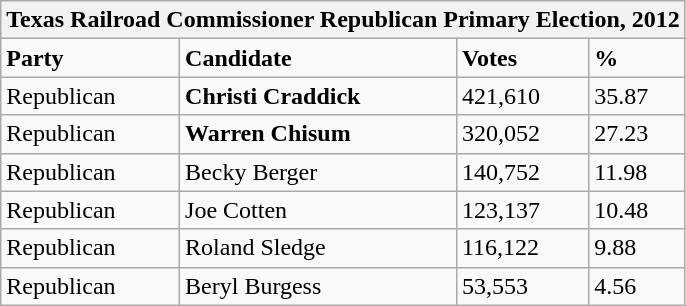<table class="wikitable">
<tr>
<th colspan="4">Texas Railroad Commissioner Republican Primary Election, 2012</th>
</tr>
<tr>
<td><strong>Party</strong></td>
<td><strong>Candidate</strong></td>
<td><strong>Votes</strong></td>
<td><strong>%</strong></td>
</tr>
<tr>
<td>Republican</td>
<td><strong>Christi Craddick</strong></td>
<td>421,610</td>
<td>35.87</td>
</tr>
<tr>
<td>Republican</td>
<td><strong>Warren Chisum</strong></td>
<td>320,052</td>
<td>27.23</td>
</tr>
<tr>
<td>Republican</td>
<td>Becky Berger</td>
<td>140,752</td>
<td>11.98</td>
</tr>
<tr>
<td>Republican</td>
<td>Joe Cotten</td>
<td>123,137</td>
<td>10.48</td>
</tr>
<tr>
<td>Republican</td>
<td>Roland Sledge</td>
<td>116,122</td>
<td>9.88</td>
</tr>
<tr>
<td>Republican</td>
<td>Beryl Burgess</td>
<td>53,553</td>
<td>4.56</td>
</tr>
</table>
